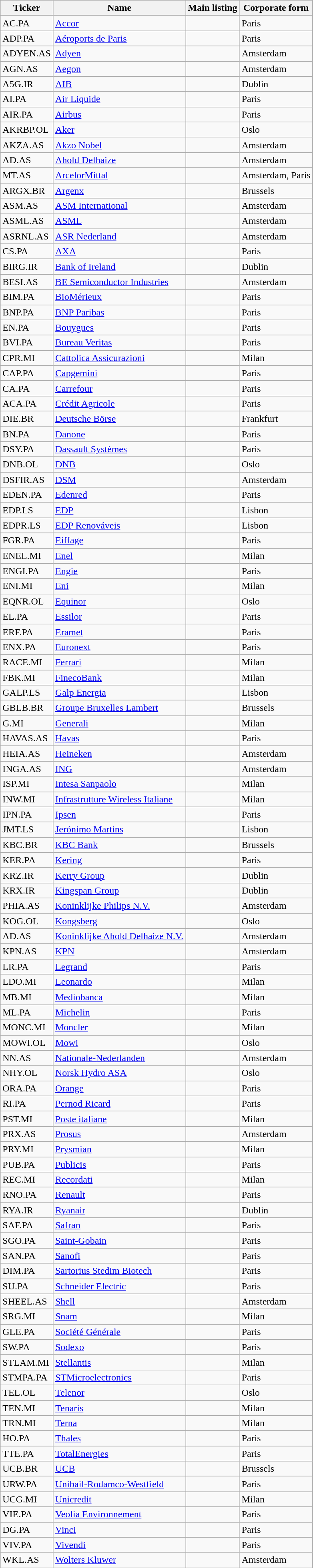<table class="wikitable sortable" id="constituents" style="white-space: nowrap">
<tr>
<th>Ticker</th>
<th>Name</th>
<th>Main listing</th>
<th>Corporate form</th>
</tr>
<tr>
<td>AC.PA</td>
<td><a href='#'>Accor</a></td>
<td></td>
<td>Paris</td>
</tr>
<tr>
<td>ADP.PA</td>
<td><a href='#'>Aéroports de Paris</a></td>
<td></td>
<td>Paris</td>
</tr>
<tr>
<td>ADYEN.AS</td>
<td><a href='#'>Adyen</a></td>
<td></td>
<td>Amsterdam</td>
</tr>
<tr>
<td>AGN.AS</td>
<td><a href='#'>Aegon</a></td>
<td></td>
<td>Amsterdam</td>
</tr>
<tr>
<td>A5G.IR</td>
<td><a href='#'>AIB</a></td>
<td></td>
<td>Dublin</td>
</tr>
<tr>
<td>AI.PA</td>
<td><a href='#'>Air Liquide</a></td>
<td></td>
<td>Paris</td>
</tr>
<tr>
<td>AIR.PA</td>
<td><a href='#'>Airbus</a></td>
<td></td>
<td>Paris</td>
</tr>
<tr>
<td>AKRBP.OL</td>
<td><a href='#'>Aker</a></td>
<td></td>
<td>Oslo</td>
</tr>
<tr>
<td>AKZA.AS</td>
<td><a href='#'>Akzo Nobel</a></td>
<td></td>
<td>Amsterdam</td>
</tr>
<tr>
<td>AD.AS</td>
<td><a href='#'>Ahold Delhaize</a></td>
<td></td>
<td>Amsterdam</td>
</tr>
<tr>
<td>MT.AS</td>
<td><a href='#'>ArcelorMittal</a></td>
<td></td>
<td>Amsterdam, Paris</td>
</tr>
<tr>
<td>ARGX.BR</td>
<td><a href='#'>Argenx</a></td>
<td></td>
<td>Brussels</td>
</tr>
<tr>
<td>ASM.AS</td>
<td><a href='#'>ASM International</a></td>
<td></td>
<td>Amsterdam</td>
</tr>
<tr>
<td>ASML.AS</td>
<td><a href='#'>ASML</a></td>
<td></td>
<td>Amsterdam</td>
</tr>
<tr>
<td>ASRNL.AS</td>
<td><a href='#'>ASR Nederland</a></td>
<td></td>
<td>Amsterdam</td>
</tr>
<tr>
<td>CS.PA</td>
<td><a href='#'>AXA</a></td>
<td></td>
<td>Paris</td>
</tr>
<tr>
<td>BIRG.IR</td>
<td><a href='#'>Bank of Ireland</a></td>
<td></td>
<td>Dublin</td>
</tr>
<tr>
<td>BESI.AS</td>
<td><a href='#'>BE Semiconductor Industries</a></td>
<td></td>
<td>Amsterdam</td>
</tr>
<tr>
<td>BIM.PA</td>
<td><a href='#'>BioMérieux</a></td>
<td></td>
<td>Paris</td>
</tr>
<tr>
<td>BNP.PA</td>
<td><a href='#'>BNP Paribas</a></td>
<td></td>
<td>Paris</td>
</tr>
<tr>
<td>EN.PA</td>
<td><a href='#'>Bouygues</a></td>
<td></td>
<td>Paris</td>
</tr>
<tr>
<td>BVI.PA</td>
<td><a href='#'>Bureau Veritas</a></td>
<td></td>
<td>Paris</td>
</tr>
<tr>
<td>CPR.MI</td>
<td><a href='#'>Cattolica Assicurazioni</a></td>
<td></td>
<td>Milan</td>
</tr>
<tr>
<td>CAP.PA</td>
<td><a href='#'>Capgemini</a></td>
<td></td>
<td>Paris</td>
</tr>
<tr>
<td>CA.PA</td>
<td><a href='#'>Carrefour</a></td>
<td></td>
<td>Paris</td>
</tr>
<tr>
<td>ACA.PA</td>
<td><a href='#'>Crédit Agricole</a></td>
<td></td>
<td>Paris</td>
</tr>
<tr>
<td>DIE.BR</td>
<td><a href='#'>Deutsche Börse</a></td>
<td></td>
<td>Frankfurt</td>
</tr>
<tr>
<td>BN.PA</td>
<td><a href='#'>Danone</a></td>
<td></td>
<td>Paris</td>
</tr>
<tr>
<td>DSY.PA</td>
<td><a href='#'>Dassault Systèmes</a></td>
<td></td>
<td>Paris</td>
</tr>
<tr>
<td>DNB.OL</td>
<td><a href='#'>DNB</a></td>
<td></td>
<td>Oslo</td>
</tr>
<tr>
<td>DSFIR.AS</td>
<td><a href='#'>DSM</a></td>
<td></td>
<td>Amsterdam</td>
</tr>
<tr>
<td>EDEN.PA</td>
<td><a href='#'>Edenred</a></td>
<td></td>
<td>Paris</td>
</tr>
<tr>
<td>EDP.LS</td>
<td><a href='#'>EDP</a></td>
<td></td>
<td>Lisbon</td>
</tr>
<tr>
<td>EDPR.LS</td>
<td><a href='#'>EDP Renováveis</a></td>
<td></td>
<td>Lisbon</td>
</tr>
<tr>
<td>FGR.PA</td>
<td><a href='#'>Eiffage</a></td>
<td></td>
<td>Paris</td>
</tr>
<tr>
<td>ENEL.MI</td>
<td><a href='#'>Enel</a></td>
<td></td>
<td>Milan</td>
</tr>
<tr>
<td>ENGI.PA</td>
<td><a href='#'>Engie</a></td>
<td></td>
<td>Paris</td>
</tr>
<tr>
<td>ENI.MI</td>
<td><a href='#'>Eni</a></td>
<td></td>
<td>Milan</td>
</tr>
<tr>
<td>EQNR.OL</td>
<td><a href='#'>Equinor</a></td>
<td></td>
<td>Oslo</td>
</tr>
<tr>
<td>EL.PA</td>
<td><a href='#'>Essilor</a></td>
<td></td>
<td>Paris</td>
</tr>
<tr>
<td>ERF.PA</td>
<td><a href='#'>Eramet</a></td>
<td></td>
<td>Paris</td>
</tr>
<tr>
<td>ENX.PA</td>
<td><a href='#'>Euronext</a></td>
<td></td>
<td>Paris</td>
</tr>
<tr>
<td>RACE.MI</td>
<td><a href='#'>Ferrari</a></td>
<td></td>
<td>Milan</td>
</tr>
<tr>
<td>FBK.MI</td>
<td><a href='#'>FinecoBank</a></td>
<td></td>
<td>Milan</td>
</tr>
<tr>
<td>GALP.LS</td>
<td><a href='#'>Galp Energia</a></td>
<td></td>
<td>Lisbon</td>
</tr>
<tr>
<td>GBLB.BR</td>
<td><a href='#'>Groupe Bruxelles Lambert</a></td>
<td></td>
<td>Brussels</td>
</tr>
<tr>
<td>G.MI</td>
<td><a href='#'>Generali</a></td>
<td></td>
<td>Milan</td>
</tr>
<tr>
<td>HAVAS.AS</td>
<td><a href='#'>Havas</a></td>
<td></td>
<td>Paris</td>
</tr>
<tr>
<td>HEIA.AS</td>
<td><a href='#'>Heineken</a></td>
<td></td>
<td>Amsterdam</td>
</tr>
<tr>
<td>INGA.AS</td>
<td><a href='#'>ING</a></td>
<td></td>
<td>Amsterdam</td>
</tr>
<tr>
<td>ISP.MI</td>
<td><a href='#'>Intesa Sanpaolo</a></td>
<td></td>
<td>Milan</td>
</tr>
<tr>
<td>INW.MI</td>
<td><a href='#'>Infrastrutture Wireless Italiane</a></td>
<td></td>
<td>Milan</td>
</tr>
<tr>
<td>IPN.PA</td>
<td><a href='#'>Ipsen</a></td>
<td></td>
<td>Paris</td>
</tr>
<tr>
<td>JMT.LS</td>
<td><a href='#'>Jerónimo Martins</a></td>
<td></td>
<td>Lisbon</td>
</tr>
<tr>
<td>KBC.BR</td>
<td><a href='#'>KBC Bank</a></td>
<td></td>
<td>Brussels</td>
</tr>
<tr>
<td>KER.PA</td>
<td><a href='#'>Kering</a></td>
<td></td>
<td>Paris</td>
</tr>
<tr>
<td>KRZ.IR</td>
<td><a href='#'>Kerry Group</a></td>
<td></td>
<td>Dublin</td>
</tr>
<tr>
<td>KRX.IR</td>
<td><a href='#'>Kingspan Group</a></td>
<td></td>
<td>Dublin</td>
</tr>
<tr>
<td>PHIA.AS</td>
<td><a href='#'>Koninklijke Philips N.V.</a></td>
<td></td>
<td>Amsterdam</td>
</tr>
<tr>
<td>KOG.OL</td>
<td><a href='#'>Kongsberg</a></td>
<td></td>
<td>Oslo</td>
</tr>
<tr>
<td>AD.AS</td>
<td><a href='#'>Koninklijke Ahold Delhaize N.V.</a></td>
<td></td>
<td>Amsterdam</td>
</tr>
<tr>
<td>KPN.AS</td>
<td><a href='#'>KPN</a></td>
<td></td>
<td>Amsterdam</td>
</tr>
<tr>
<td>LR.PA</td>
<td><a href='#'>Legrand</a></td>
<td></td>
<td>Paris</td>
</tr>
<tr>
<td>LDO.MI</td>
<td><a href='#'>Leonardo</a></td>
<td></td>
<td>Milan</td>
</tr>
<tr>
<td>MB.MI</td>
<td><a href='#'>Mediobanca</a></td>
<td></td>
<td>Milan</td>
</tr>
<tr>
<td>ML.PA</td>
<td><a href='#'>Michelin</a></td>
<td></td>
<td>Paris</td>
</tr>
<tr>
<td>MONC.MI</td>
<td><a href='#'>Moncler</a></td>
<td></td>
<td>Milan</td>
</tr>
<tr>
<td>MOWI.OL</td>
<td><a href='#'>Mowi</a></td>
<td></td>
<td>Oslo</td>
</tr>
<tr>
<td>NN.AS</td>
<td><a href='#'>Nationale-Nederlanden</a></td>
<td></td>
<td>Amsterdam</td>
</tr>
<tr>
<td>NHY.OL</td>
<td><a href='#'>Norsk Hydro ASA</a></td>
<td></td>
<td>Oslo</td>
</tr>
<tr>
<td>ORA.PA</td>
<td><a href='#'>Orange</a></td>
<td></td>
<td>Paris</td>
</tr>
<tr>
<td>RI.PA</td>
<td><a href='#'>Pernod Ricard</a></td>
<td></td>
<td>Paris</td>
</tr>
<tr>
<td>PST.MI</td>
<td><a href='#'>Poste italiane</a></td>
<td></td>
<td>Milan</td>
</tr>
<tr>
<td>PRX.AS</td>
<td><a href='#'>Prosus</a></td>
<td></td>
<td>Amsterdam</td>
</tr>
<tr>
<td>PRY.MI</td>
<td><a href='#'>Prysmian</a></td>
<td></td>
<td>Milan</td>
</tr>
<tr>
<td>PUB.PA</td>
<td><a href='#'>Publicis</a></td>
<td></td>
<td>Paris</td>
</tr>
<tr>
<td>REC.MI</td>
<td><a href='#'>Recordati</a></td>
<td></td>
<td>Milan</td>
</tr>
<tr>
<td>RNO.PA</td>
<td><a href='#'>Renault</a></td>
<td></td>
<td>Paris</td>
</tr>
<tr>
<td>RYA.IR</td>
<td><a href='#'>Ryanair</a></td>
<td></td>
<td>Dublin</td>
</tr>
<tr>
<td>SAF.PA</td>
<td><a href='#'>Safran</a></td>
<td></td>
<td>Paris</td>
</tr>
<tr>
<td>SGO.PA</td>
<td><a href='#'>Saint-Gobain</a></td>
<td></td>
<td>Paris</td>
</tr>
<tr>
<td>SAN.PA</td>
<td><a href='#'>Sanofi</a></td>
<td></td>
<td>Paris</td>
</tr>
<tr>
<td>DIM.PA</td>
<td><a href='#'>Sartorius Stedim Biotech</a></td>
<td></td>
<td>Paris</td>
</tr>
<tr>
<td>SU.PA</td>
<td><a href='#'>Schneider Electric</a></td>
<td></td>
<td>Paris</td>
</tr>
<tr>
<td>SHEEL.AS</td>
<td><a href='#'>Shell</a></td>
<td></td>
<td>Amsterdam</td>
</tr>
<tr>
<td>SRG.MI</td>
<td><a href='#'>Snam</a></td>
<td></td>
<td>Milan</td>
</tr>
<tr>
<td>GLE.PA</td>
<td><a href='#'>Société Générale</a></td>
<td></td>
<td>Paris</td>
</tr>
<tr>
<td>SW.PA</td>
<td><a href='#'>Sodexo</a></td>
<td></td>
<td>Paris</td>
</tr>
<tr>
<td>STLAM.MI</td>
<td><a href='#'>Stellantis</a></td>
<td></td>
<td>Milan</td>
</tr>
<tr>
<td>STMPA.PA</td>
<td><a href='#'>STMicroelectronics</a></td>
<td></td>
<td>Paris</td>
</tr>
<tr>
<td>TEL.OL</td>
<td><a href='#'>Telenor</a></td>
<td></td>
<td>Oslo</td>
</tr>
<tr>
<td>TEN.MI</td>
<td><a href='#'>Tenaris</a></td>
<td></td>
<td>Milan</td>
</tr>
<tr>
<td>TRN.MI</td>
<td><a href='#'>Terna</a></td>
<td></td>
<td>Milan</td>
</tr>
<tr>
<td>HO.PA</td>
<td><a href='#'>Thales</a></td>
<td></td>
<td>Paris</td>
</tr>
<tr>
<td>TTE.PA</td>
<td><a href='#'>TotalEnergies</a></td>
<td></td>
<td>Paris</td>
</tr>
<tr>
<td>UCB.BR</td>
<td><a href='#'>UCB</a></td>
<td></td>
<td>Brussels</td>
</tr>
<tr>
<td>URW.PA</td>
<td><a href='#'>Unibail-Rodamco-Westfield</a></td>
<td></td>
<td>Paris</td>
</tr>
<tr>
<td>UCG.MI</td>
<td><a href='#'>Unicredit</a></td>
<td></td>
<td>Milan</td>
</tr>
<tr>
<td>VIE.PA</td>
<td><a href='#'>Veolia Environnement</a></td>
<td></td>
<td>Paris</td>
</tr>
<tr>
<td>DG.PA</td>
<td><a href='#'>Vinci</a></td>
<td></td>
<td>Paris</td>
</tr>
<tr>
<td>VIV.PA</td>
<td><a href='#'>Vivendi</a></td>
<td></td>
<td>Paris</td>
</tr>
<tr>
<td>WKL.AS</td>
<td><a href='#'>Wolters Kluwer</a></td>
<td></td>
<td>Amsterdam</td>
</tr>
</table>
